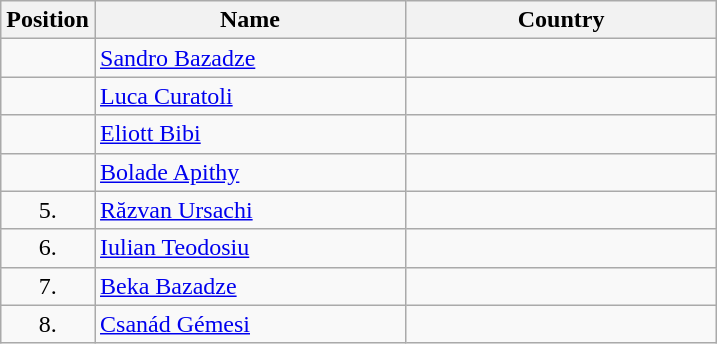<table class="wikitable">
<tr>
<th width="20">Position</th>
<th width="200">Name</th>
<th width="200">Country</th>
</tr>
<tr>
<td align=center></td>
<td><a href='#'>Sandro Bazadze</a></td>
<td></td>
</tr>
<tr>
<td align=center></td>
<td><a href='#'>Luca Curatoli</a></td>
<td></td>
</tr>
<tr>
<td align=center></td>
<td><a href='#'>Eliott Bibi</a></td>
<td></td>
</tr>
<tr>
<td align=center></td>
<td><a href='#'>Bolade Apithy</a></td>
<td></td>
</tr>
<tr>
<td align=center>5.</td>
<td><a href='#'>Răzvan Ursachi</a></td>
<td></td>
</tr>
<tr>
<td align=center>6.</td>
<td><a href='#'>Iulian Teodosiu</a></td>
<td></td>
</tr>
<tr>
<td align=center>7.</td>
<td><a href='#'>Beka Bazadze</a></td>
<td></td>
</tr>
<tr>
<td align=center>8.</td>
<td><a href='#'>Csanád Gémesi</a></td>
<td></td>
</tr>
</table>
